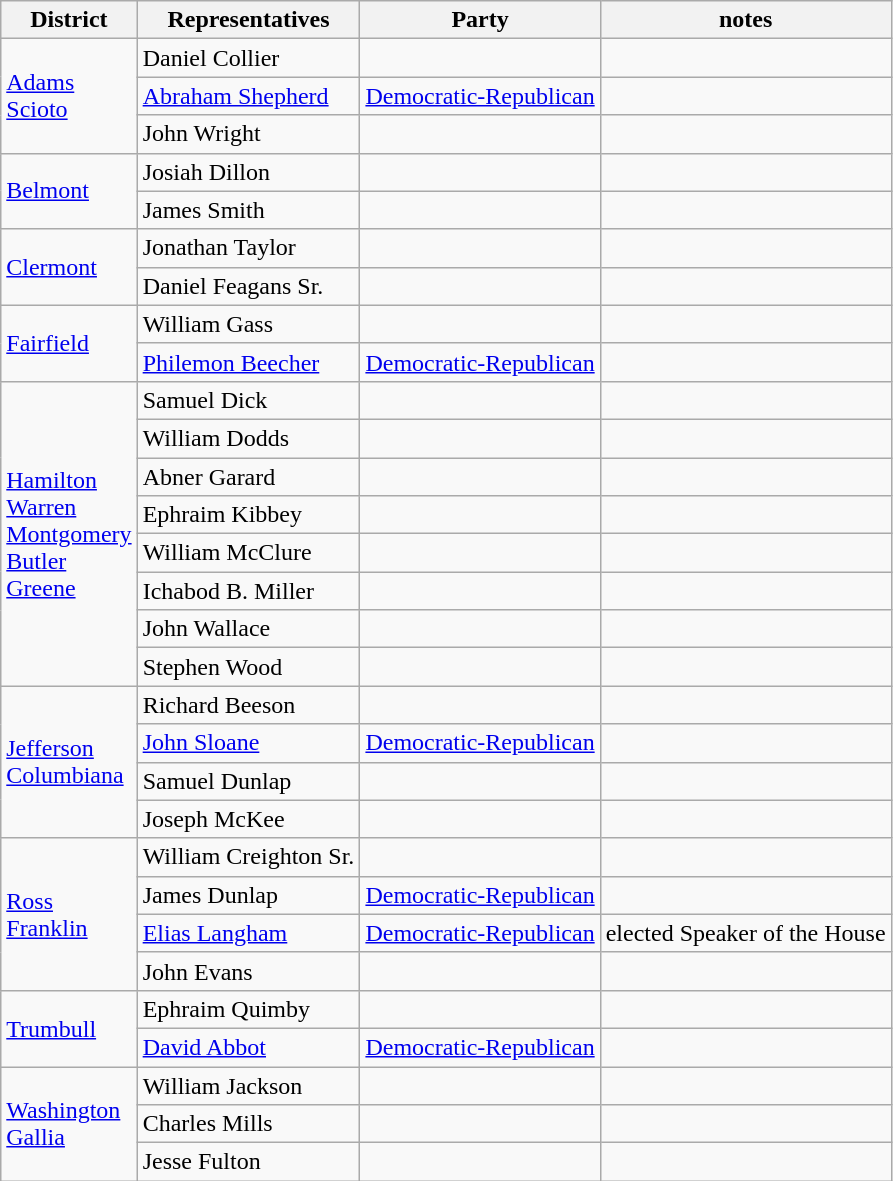<table class="wikitable">
<tr>
<th>District</th>
<th>Representatives</th>
<th>Party</th>
<th>notes</th>
</tr>
<tr>
<td rowspan=3><a href='#'>Adams</a><br><a href='#'>Scioto</a></td>
<td>Daniel Collier</td>
<td></td>
<td></td>
</tr>
<tr>
<td><a href='#'>Abraham Shepherd</a></td>
<td><a href='#'>Democratic-Republican</a></td>
<td></td>
</tr>
<tr>
<td>John Wright</td>
<td></td>
<td></td>
</tr>
<tr>
<td rowspan=2><a href='#'>Belmont</a></td>
<td>Josiah Dillon</td>
<td></td>
<td></td>
</tr>
<tr>
<td>James Smith</td>
<td></td>
<td></td>
</tr>
<tr>
<td rowspan=2><a href='#'>Clermont</a></td>
<td>Jonathan Taylor</td>
<td></td>
<td></td>
</tr>
<tr>
<td>Daniel Feagans Sr.</td>
<td></td>
<td></td>
</tr>
<tr>
<td rowspan=2><a href='#'>Fairfield</a></td>
<td>William Gass</td>
<td></td>
<td></td>
</tr>
<tr>
<td><a href='#'>Philemon Beecher</a></td>
<td><a href='#'>Democratic-Republican</a></td>
<td></td>
</tr>
<tr>
<td rowspan=8><a href='#'>Hamilton</a><br><a href='#'>Warren</a><br><a href='#'>Montgomery</a><br><a href='#'>Butler</a><br><a href='#'>Greene</a></td>
<td>Samuel Dick</td>
<td></td>
<td></td>
</tr>
<tr>
<td>William Dodds</td>
<td></td>
<td></td>
</tr>
<tr>
<td>Abner Garard</td>
<td></td>
<td></td>
</tr>
<tr>
<td>Ephraim Kibbey</td>
<td></td>
<td></td>
</tr>
<tr>
<td>William McClure</td>
<td></td>
<td></td>
</tr>
<tr>
<td>Ichabod B. Miller</td>
<td></td>
<td></td>
</tr>
<tr>
<td>John Wallace</td>
<td></td>
<td></td>
</tr>
<tr>
<td>Stephen Wood</td>
<td></td>
<td></td>
</tr>
<tr>
<td rowspan=4><a href='#'>Jefferson</a><br><a href='#'>Columbiana</a></td>
<td>Richard Beeson</td>
<td></td>
<td></td>
</tr>
<tr>
<td><a href='#'>John Sloane</a></td>
<td><a href='#'>Democratic-Republican</a></td>
<td></td>
</tr>
<tr>
<td>Samuel Dunlap</td>
<td></td>
<td></td>
</tr>
<tr>
<td>Joseph McKee</td>
<td></td>
<td></td>
</tr>
<tr>
<td rowspan=4><a href='#'>Ross</a><br><a href='#'>Franklin</a></td>
<td>William Creighton Sr.</td>
<td></td>
<td></td>
</tr>
<tr>
<td>James Dunlap</td>
<td><a href='#'>Democratic-Republican</a></td>
<td></td>
</tr>
<tr>
<td><a href='#'>Elias Langham</a></td>
<td><a href='#'>Democratic-Republican</a></td>
<td>elected Speaker of the House</td>
</tr>
<tr>
<td>John Evans</td>
<td></td>
<td></td>
</tr>
<tr>
<td rowspan=2><a href='#'>Trumbull</a></td>
<td>Ephraim Quimby</td>
<td></td>
<td></td>
</tr>
<tr>
<td><a href='#'>David Abbot</a></td>
<td><a href='#'>Democratic-Republican</a></td>
<td></td>
</tr>
<tr>
<td rowspan=3><a href='#'>Washington</a><br><a href='#'>Gallia</a></td>
<td>William Jackson</td>
<td></td>
<td></td>
</tr>
<tr>
<td>Charles Mills</td>
<td></td>
<td></td>
</tr>
<tr>
<td>Jesse Fulton</td>
<td></td>
</tr>
</table>
